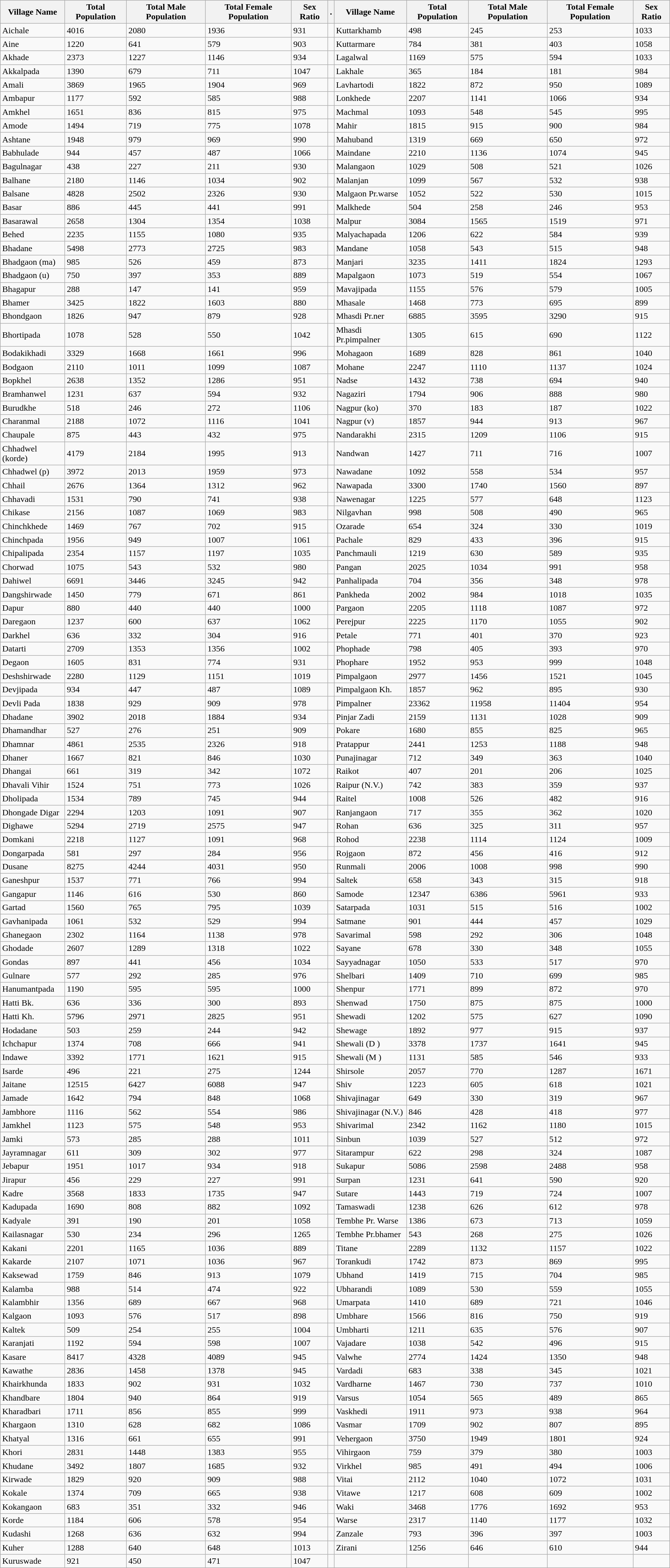<table class="wikitable" border="1">
<tr>
<th>Village Name</th>
<th>Total Population</th>
<th>Total Male Population</th>
<th>Total Female Population</th>
<th>Sex Ratio</th>
<th>.</th>
<th>Village Name</th>
<th>Total Population</th>
<th>Total Male Population</th>
<th>Total Female Population</th>
<th>Sex Ratio</th>
</tr>
<tr>
<td>Aichale</td>
<td>4016</td>
<td>2080</td>
<td>1936</td>
<td>931</td>
<td></td>
<td>Kuttarkhamb</td>
<td>498</td>
<td>245</td>
<td>253</td>
<td>1033</td>
</tr>
<tr>
<td>Aine</td>
<td>1220</td>
<td>641</td>
<td>579</td>
<td>903</td>
<td></td>
<td>Kuttarmare</td>
<td>784</td>
<td>381</td>
<td>403</td>
<td>1058</td>
</tr>
<tr>
<td>Akhade</td>
<td>2373</td>
<td>1227</td>
<td>1146</td>
<td>934</td>
<td></td>
<td>Lagalwal</td>
<td>1169</td>
<td>575</td>
<td>594</td>
<td>1033</td>
</tr>
<tr>
<td>Akkalpada</td>
<td>1390</td>
<td>679</td>
<td>711</td>
<td>1047</td>
<td></td>
<td>Lakhale</td>
<td>365</td>
<td>184</td>
<td>181</td>
<td>984</td>
</tr>
<tr>
<td>Amali</td>
<td>3869</td>
<td>1965</td>
<td>1904</td>
<td>969</td>
<td></td>
<td>Lavhartodi</td>
<td>1822</td>
<td>872</td>
<td>950</td>
<td>1089</td>
</tr>
<tr>
<td>Ambapur</td>
<td>1177</td>
<td>592</td>
<td>585</td>
<td>988</td>
<td></td>
<td>Lonkhede</td>
<td>2207</td>
<td>1141</td>
<td>1066</td>
<td>934</td>
</tr>
<tr>
<td>Amkhel</td>
<td>1651</td>
<td>836</td>
<td>815</td>
<td>975</td>
<td></td>
<td>Machmal</td>
<td>1093</td>
<td>548</td>
<td>545</td>
<td>995</td>
</tr>
<tr>
<td>Amode</td>
<td>1494</td>
<td>719</td>
<td>775</td>
<td>1078</td>
<td></td>
<td>Mahir</td>
<td>1815</td>
<td>915</td>
<td>900</td>
<td>984</td>
</tr>
<tr>
<td>Ashtane</td>
<td>1948</td>
<td>979</td>
<td>969</td>
<td>990</td>
<td></td>
<td>Mahuband</td>
<td>1319</td>
<td>669</td>
<td>650</td>
<td>972</td>
</tr>
<tr>
<td>Babhulade</td>
<td>944</td>
<td>457</td>
<td>487</td>
<td>1066</td>
<td></td>
<td>Maindane</td>
<td>2210</td>
<td>1136</td>
<td>1074</td>
<td>945</td>
</tr>
<tr>
<td>Bagulnagar</td>
<td>438</td>
<td>227</td>
<td>211</td>
<td>930</td>
<td></td>
<td>Malangaon</td>
<td>1029</td>
<td>508</td>
<td>521</td>
<td>1026</td>
</tr>
<tr>
<td>Balhane</td>
<td>2180</td>
<td>1146</td>
<td>1034</td>
<td>902</td>
<td></td>
<td>Malanjan</td>
<td>1099</td>
<td>567</td>
<td>532</td>
<td>938</td>
</tr>
<tr>
<td>Balsane</td>
<td>4828</td>
<td>2502</td>
<td>2326</td>
<td>930</td>
<td></td>
<td>Malgaon Pr.warse</td>
<td>1052</td>
<td>522</td>
<td>530</td>
<td>1015</td>
</tr>
<tr>
<td>Basar</td>
<td>886</td>
<td>445</td>
<td>441</td>
<td>991</td>
<td></td>
<td>Malkhede</td>
<td>504</td>
<td>258</td>
<td>246</td>
<td>953</td>
</tr>
<tr>
<td>Basarawal</td>
<td>2658</td>
<td>1304</td>
<td>1354</td>
<td>1038</td>
<td></td>
<td>Malpur</td>
<td>3084</td>
<td>1565</td>
<td>1519</td>
<td>971</td>
</tr>
<tr>
<td>Behed</td>
<td>2235</td>
<td>1155</td>
<td>1080</td>
<td>935</td>
<td></td>
<td>Malyachapada</td>
<td>1206</td>
<td>622</td>
<td>584</td>
<td>939</td>
</tr>
<tr>
<td>Bhadane</td>
<td>5498</td>
<td>2773</td>
<td>2725</td>
<td>983</td>
<td></td>
<td>Mandane</td>
<td>1058</td>
<td>543</td>
<td>515</td>
<td>948</td>
</tr>
<tr>
<td>Bhadgaon (ma)</td>
<td>985</td>
<td>526</td>
<td>459</td>
<td>873</td>
<td></td>
<td>Manjari</td>
<td>3235</td>
<td>1411</td>
<td>1824</td>
<td>1293</td>
</tr>
<tr>
<td>Bhadgaon (u)</td>
<td>750</td>
<td>397</td>
<td>353</td>
<td>889</td>
<td></td>
<td>Mapalgaon</td>
<td>1073</td>
<td>519</td>
<td>554</td>
<td>1067</td>
</tr>
<tr>
<td>Bhagapur</td>
<td>288</td>
<td>147</td>
<td>141</td>
<td>959</td>
<td></td>
<td>Mavajipada</td>
<td>1155</td>
<td>576</td>
<td>579</td>
<td>1005</td>
</tr>
<tr>
<td>Bhamer</td>
<td>3425</td>
<td>1822</td>
<td>1603</td>
<td>880</td>
<td></td>
<td>Mhasale</td>
<td>1468</td>
<td>773</td>
<td>695</td>
<td>899</td>
</tr>
<tr>
<td>Bhondgaon</td>
<td>1826</td>
<td>947</td>
<td>879</td>
<td>928</td>
<td></td>
<td>Mhasdi Pr.ner</td>
<td>6885</td>
<td>3595</td>
<td>3290</td>
<td>915</td>
</tr>
<tr>
<td>Bhortipada</td>
<td>1078</td>
<td>528</td>
<td>550</td>
<td>1042</td>
<td></td>
<td>Mhasdi Pr.pimpalner</td>
<td>1305</td>
<td>615</td>
<td>690</td>
<td>1122</td>
</tr>
<tr>
<td>Bodakikhadi</td>
<td>3329</td>
<td>1668</td>
<td>1661</td>
<td>996</td>
<td></td>
<td>Mohagaon</td>
<td>1689</td>
<td>828</td>
<td>861</td>
<td>1040</td>
</tr>
<tr>
<td>Bodgaon</td>
<td>2110</td>
<td>1011</td>
<td>1099</td>
<td>1087</td>
<td></td>
<td>Mohane</td>
<td>2247</td>
<td>1110</td>
<td>1137</td>
<td>1024</td>
</tr>
<tr>
<td>Bopkhel</td>
<td>2638</td>
<td>1352</td>
<td>1286</td>
<td>951</td>
<td></td>
<td>Nadse</td>
<td>1432</td>
<td>738</td>
<td>694</td>
<td>940</td>
</tr>
<tr>
<td>Bramhanwel</td>
<td>1231</td>
<td>637</td>
<td>594</td>
<td>932</td>
<td></td>
<td>Nagaziri</td>
<td>1794</td>
<td>906</td>
<td>888</td>
<td>980</td>
</tr>
<tr>
<td>Burudkhe</td>
<td>518</td>
<td>246</td>
<td>272</td>
<td>1106</td>
<td></td>
<td>Nagpur (ko)</td>
<td>370</td>
<td>183</td>
<td>187</td>
<td>1022</td>
</tr>
<tr>
<td>Charanmal</td>
<td>2188</td>
<td>1072</td>
<td>1116</td>
<td>1041</td>
<td></td>
<td>Nagpur (v)</td>
<td>1857</td>
<td>944</td>
<td>913</td>
<td>967</td>
</tr>
<tr>
<td>Chaupale</td>
<td>875</td>
<td>443</td>
<td>432</td>
<td>975</td>
<td></td>
<td>Nandarakhi</td>
<td>2315</td>
<td>1209</td>
<td>1106</td>
<td>915</td>
</tr>
<tr>
<td>Chhadwel (korde)</td>
<td>4179</td>
<td>2184</td>
<td>1995</td>
<td>913</td>
<td></td>
<td>Nandwan</td>
<td>1427</td>
<td>711</td>
<td>716</td>
<td>1007</td>
</tr>
<tr>
<td>Chhadwel (p)</td>
<td>3972</td>
<td>2013</td>
<td>1959</td>
<td>973</td>
<td></td>
<td>Nawadane</td>
<td>1092</td>
<td>558</td>
<td>534</td>
<td>957</td>
</tr>
<tr>
<td>Chhail</td>
<td>2676</td>
<td>1364</td>
<td>1312</td>
<td>962</td>
<td></td>
<td>Nawapada</td>
<td>3300</td>
<td>1740</td>
<td>1560</td>
<td>897</td>
</tr>
<tr>
<td>Chhavadi</td>
<td>1531</td>
<td>790</td>
<td>741</td>
<td>938</td>
<td></td>
<td>Nawenagar</td>
<td>1225</td>
<td>577</td>
<td>648</td>
<td>1123</td>
</tr>
<tr>
<td>Chikase</td>
<td>2156</td>
<td>1087</td>
<td>1069</td>
<td>983</td>
<td></td>
<td>Nilgavhan</td>
<td>998</td>
<td>508</td>
<td>490</td>
<td>965</td>
</tr>
<tr>
<td>Chinchkhede</td>
<td>1469</td>
<td>767</td>
<td>702</td>
<td>915</td>
<td></td>
<td>Ozarade</td>
<td>654</td>
<td>324</td>
<td>330</td>
<td>1019</td>
</tr>
<tr>
<td>Chinchpada</td>
<td>1956</td>
<td>949</td>
<td>1007</td>
<td>1061</td>
<td></td>
<td>Pachale</td>
<td>829</td>
<td>433</td>
<td>396</td>
<td>915</td>
</tr>
<tr>
<td>Chipalipada</td>
<td>2354</td>
<td>1157</td>
<td>1197</td>
<td>1035</td>
<td></td>
<td>Panchmauli</td>
<td>1219</td>
<td>630</td>
<td>589</td>
<td>935</td>
</tr>
<tr>
<td>Chorwad</td>
<td>1075</td>
<td>543</td>
<td>532</td>
<td>980</td>
<td></td>
<td>Pangan</td>
<td>2025</td>
<td>1034</td>
<td>991</td>
<td>958</td>
</tr>
<tr>
<td>Dahiwel</td>
<td>6691</td>
<td>3446</td>
<td>3245</td>
<td>942</td>
<td></td>
<td>Panhalipada</td>
<td>704</td>
<td>356</td>
<td>348</td>
<td>978</td>
</tr>
<tr>
<td>Dangshirwade</td>
<td>1450</td>
<td>779</td>
<td>671</td>
<td>861</td>
<td></td>
<td>Pankheda</td>
<td>2002</td>
<td>984</td>
<td>1018</td>
<td>1035</td>
</tr>
<tr>
<td>Dapur</td>
<td>880</td>
<td>440</td>
<td>440</td>
<td>1000</td>
<td></td>
<td>Pargaon</td>
<td>2205</td>
<td>1118</td>
<td>1087</td>
<td>972</td>
</tr>
<tr>
<td>Daregaon</td>
<td>1237</td>
<td>600</td>
<td>637</td>
<td>1062</td>
<td></td>
<td>Perejpur</td>
<td>2225</td>
<td>1170</td>
<td>1055</td>
<td>902</td>
</tr>
<tr>
<td>Darkhel</td>
<td>636</td>
<td>332</td>
<td>304</td>
<td>916</td>
<td></td>
<td>Petale</td>
<td>771</td>
<td>401</td>
<td>370</td>
<td>923</td>
</tr>
<tr>
<td>Datarti</td>
<td>2709</td>
<td>1353</td>
<td>1356</td>
<td>1002</td>
<td></td>
<td>Phophade</td>
<td>798</td>
<td>405</td>
<td>393</td>
<td>970</td>
</tr>
<tr>
<td>Degaon</td>
<td>1605</td>
<td>831</td>
<td>774</td>
<td>931</td>
<td></td>
<td>Phophare</td>
<td>1952</td>
<td>953</td>
<td>999</td>
<td>1048</td>
</tr>
<tr>
<td>Deshshirwade</td>
<td>2280</td>
<td>1129</td>
<td>1151</td>
<td>1019</td>
<td></td>
<td>Pimpalgaon</td>
<td>2977</td>
<td>1456</td>
<td>1521</td>
<td>1045</td>
</tr>
<tr>
<td>Devjipada</td>
<td>934</td>
<td>447</td>
<td>487</td>
<td>1089</td>
<td></td>
<td>Pimpalgaon Kh.</td>
<td>1857</td>
<td>962</td>
<td>895</td>
<td>930</td>
</tr>
<tr>
<td>Devli Pada</td>
<td>1838</td>
<td>929</td>
<td>909</td>
<td>978</td>
<td></td>
<td>Pimpalner</td>
<td>23362</td>
<td>11958</td>
<td>11404</td>
<td>954</td>
</tr>
<tr>
<td>Dhadane</td>
<td>3902</td>
<td>2018</td>
<td>1884</td>
<td>934</td>
<td></td>
<td>Pinjar Zadi</td>
<td>2159</td>
<td>1131</td>
<td>1028</td>
<td>909</td>
</tr>
<tr>
<td>Dhamandhar</td>
<td>527</td>
<td>276</td>
<td>251</td>
<td>909</td>
<td></td>
<td>Pokare</td>
<td>1680</td>
<td>855</td>
<td>825</td>
<td>965</td>
</tr>
<tr>
<td>Dhamnar</td>
<td>4861</td>
<td>2535</td>
<td>2326</td>
<td>918</td>
<td></td>
<td>Pratappur</td>
<td>2441</td>
<td>1253</td>
<td>1188</td>
<td>948</td>
</tr>
<tr>
<td>Dhaner</td>
<td>1667</td>
<td>821</td>
<td>846</td>
<td>1030</td>
<td></td>
<td>Punajinagar</td>
<td>712</td>
<td>349</td>
<td>363</td>
<td>1040</td>
</tr>
<tr>
<td>Dhangai</td>
<td>661</td>
<td>319</td>
<td>342</td>
<td>1072</td>
<td></td>
<td>Raikot</td>
<td>407</td>
<td>201</td>
<td>206</td>
<td>1025</td>
</tr>
<tr>
<td>Dhavali Vihir</td>
<td>1524</td>
<td>751</td>
<td>773</td>
<td>1026</td>
<td></td>
<td>Raipur (N.V.)</td>
<td>742</td>
<td>383</td>
<td>359</td>
<td>937</td>
</tr>
<tr>
<td>Dholipada</td>
<td>1534</td>
<td>789</td>
<td>745</td>
<td>944</td>
<td></td>
<td>Raitel</td>
<td>1008</td>
<td>526</td>
<td>482</td>
<td>916</td>
</tr>
<tr>
<td>Dhongade Digar</td>
<td>2294</td>
<td>1203</td>
<td>1091</td>
<td>907</td>
<td></td>
<td>Ranjangaon</td>
<td>717</td>
<td>355</td>
<td>362</td>
<td>1020</td>
</tr>
<tr>
<td>Dighawe</td>
<td>5294</td>
<td>2719</td>
<td>2575</td>
<td>947</td>
<td></td>
<td>Rohan</td>
<td>636</td>
<td>325</td>
<td>311</td>
<td>957</td>
</tr>
<tr>
<td>Domkani</td>
<td>2218</td>
<td>1127</td>
<td>1091</td>
<td>968</td>
<td></td>
<td>Rohod</td>
<td>2238</td>
<td>1114</td>
<td>1124</td>
<td>1009</td>
</tr>
<tr>
<td>Dongarpada</td>
<td>581</td>
<td>297</td>
<td>284</td>
<td>956</td>
<td></td>
<td>Rojgaon</td>
<td>872</td>
<td>456</td>
<td>416</td>
<td>912</td>
</tr>
<tr>
<td>Dusane</td>
<td>8275</td>
<td>4244</td>
<td>4031</td>
<td>950</td>
<td></td>
<td>Runmali</td>
<td>2006</td>
<td>1008</td>
<td>998</td>
<td>990</td>
</tr>
<tr>
<td>Ganeshpur</td>
<td>1537</td>
<td>771</td>
<td>766</td>
<td>994</td>
<td></td>
<td>Saltek</td>
<td>658</td>
<td>343</td>
<td>315</td>
<td>918</td>
</tr>
<tr>
<td>Gangapur</td>
<td>1146</td>
<td>616</td>
<td>530</td>
<td>860</td>
<td></td>
<td>Samode</td>
<td>12347</td>
<td>6386</td>
<td>5961</td>
<td>933</td>
</tr>
<tr>
<td>Gartad</td>
<td>1560</td>
<td>765</td>
<td>795</td>
<td>1039</td>
<td></td>
<td>Satarpada</td>
<td>1031</td>
<td>515</td>
<td>516</td>
<td>1002</td>
</tr>
<tr>
<td>Gavhanipada</td>
<td>1061</td>
<td>532</td>
<td>529</td>
<td>994</td>
<td></td>
<td>Satmane</td>
<td>901</td>
<td>444</td>
<td>457</td>
<td>1029</td>
</tr>
<tr>
<td>Ghanegaon</td>
<td>2302</td>
<td>1164</td>
<td>1138</td>
<td>978</td>
<td></td>
<td>Savarimal</td>
<td>598</td>
<td>292</td>
<td>306</td>
<td>1048</td>
</tr>
<tr>
<td>Ghodade</td>
<td>2607</td>
<td>1289</td>
<td>1318</td>
<td>1022</td>
<td></td>
<td>Sayane</td>
<td>678</td>
<td>330</td>
<td>348</td>
<td>1055</td>
</tr>
<tr>
<td>Gondas</td>
<td>897</td>
<td>441</td>
<td>456</td>
<td>1034</td>
<td></td>
<td>Sayyadnagar</td>
<td>1050</td>
<td>533</td>
<td>517</td>
<td>970</td>
</tr>
<tr>
<td>Gulnare</td>
<td>577</td>
<td>292</td>
<td>285</td>
<td>976</td>
<td></td>
<td>Shelbari</td>
<td>1409</td>
<td>710</td>
<td>699</td>
<td>985</td>
</tr>
<tr>
<td>Hanumantpada</td>
<td>1190</td>
<td>595</td>
<td>595</td>
<td>1000</td>
<td></td>
<td>Shenpur</td>
<td>1771</td>
<td>899</td>
<td>872</td>
<td>970</td>
</tr>
<tr>
<td>Hatti Bk.</td>
<td>636</td>
<td>336</td>
<td>300</td>
<td>893</td>
<td></td>
<td>Shenwad</td>
<td>1750</td>
<td>875</td>
<td>875</td>
<td>1000</td>
</tr>
<tr>
<td>Hatti Kh.</td>
<td>5796</td>
<td>2971</td>
<td>2825</td>
<td>951</td>
<td></td>
<td>Shewadi</td>
<td>1202</td>
<td>575</td>
<td>627</td>
<td>1090</td>
</tr>
<tr>
<td>Hodadane</td>
<td>503</td>
<td>259</td>
<td>244</td>
<td>942</td>
<td></td>
<td>Shewage</td>
<td>1892</td>
<td>977</td>
<td>915</td>
<td>937</td>
</tr>
<tr>
<td>Ichchapur</td>
<td>1374</td>
<td>708</td>
<td>666</td>
<td>941</td>
<td></td>
<td>Shewali (D )</td>
<td>3378</td>
<td>1737</td>
<td>1641</td>
<td>945</td>
</tr>
<tr>
<td>Indawe</td>
<td>3392</td>
<td>1771</td>
<td>1621</td>
<td>915</td>
<td></td>
<td>Shewali (M )</td>
<td>1131</td>
<td>585</td>
<td>546</td>
<td>933</td>
</tr>
<tr>
<td>Isarde</td>
<td>496</td>
<td>221</td>
<td>275</td>
<td>1244</td>
<td></td>
<td>Shirsole</td>
<td>2057</td>
<td>770</td>
<td>1287</td>
<td>1671</td>
</tr>
<tr>
<td>Jaitane</td>
<td>12515</td>
<td>6427</td>
<td>6088</td>
<td>947</td>
<td></td>
<td>Shiv</td>
<td>1223</td>
<td>605</td>
<td>618</td>
<td>1021</td>
</tr>
<tr>
<td>Jamade</td>
<td>1642</td>
<td>794</td>
<td>848</td>
<td>1068</td>
<td></td>
<td>Shivajinagar</td>
<td>649</td>
<td>330</td>
<td>319</td>
<td>967</td>
</tr>
<tr>
<td>Jambhore</td>
<td>1116</td>
<td>562</td>
<td>554</td>
<td>986</td>
<td></td>
<td>Shivajinagar (N.V.)</td>
<td>846</td>
<td>428</td>
<td>418</td>
<td>977</td>
</tr>
<tr>
<td>Jamkhel</td>
<td>1123</td>
<td>575</td>
<td>548</td>
<td>953</td>
<td></td>
<td>Shivarimal</td>
<td>2342</td>
<td>1162</td>
<td>1180</td>
<td>1015</td>
</tr>
<tr>
<td>Jamki</td>
<td>573</td>
<td>285</td>
<td>288</td>
<td>1011</td>
<td></td>
<td>Sinbun</td>
<td>1039</td>
<td>527</td>
<td>512</td>
<td>972</td>
</tr>
<tr>
<td>Jayramnagar</td>
<td>611</td>
<td>309</td>
<td>302</td>
<td>977</td>
<td></td>
<td>Sitarampur</td>
<td>622</td>
<td>298</td>
<td>324</td>
<td>1087</td>
</tr>
<tr>
<td>Jebapur</td>
<td>1951</td>
<td>1017</td>
<td>934</td>
<td>918</td>
<td></td>
<td>Sukapur</td>
<td>5086</td>
<td>2598</td>
<td>2488</td>
<td>958</td>
</tr>
<tr>
<td>Jirapur</td>
<td>456</td>
<td>229</td>
<td>227</td>
<td>991</td>
<td></td>
<td>Surpan</td>
<td>1231</td>
<td>641</td>
<td>590</td>
<td>920</td>
</tr>
<tr>
<td>Kadre</td>
<td>3568</td>
<td>1833</td>
<td>1735</td>
<td>947</td>
<td></td>
<td>Sutare</td>
<td>1443</td>
<td>719</td>
<td>724</td>
<td>1007</td>
</tr>
<tr>
<td>Kadupada</td>
<td>1690</td>
<td>808</td>
<td>882</td>
<td>1092</td>
<td></td>
<td>Tamaswadi</td>
<td>1238</td>
<td>626</td>
<td>612</td>
<td>978</td>
</tr>
<tr>
<td>Kadyale</td>
<td>391</td>
<td>190</td>
<td>201</td>
<td>1058</td>
<td></td>
<td>Tembhe Pr. Warse</td>
<td>1386</td>
<td>673</td>
<td>713</td>
<td>1059</td>
</tr>
<tr>
<td>Kailasnagar</td>
<td>530</td>
<td>234</td>
<td>296</td>
<td>1265</td>
<td></td>
<td>Tembhe Pr.bhamer</td>
<td>543</td>
<td>268</td>
<td>275</td>
<td>1026</td>
</tr>
<tr>
<td>Kakani</td>
<td>2201</td>
<td>1165</td>
<td>1036</td>
<td>889</td>
<td></td>
<td>Titane</td>
<td>2289</td>
<td>1132</td>
<td>1157</td>
<td>1022</td>
</tr>
<tr>
<td>Kakarde</td>
<td>2107</td>
<td>1071</td>
<td>1036</td>
<td>967</td>
<td></td>
<td>Torankudi</td>
<td>1742</td>
<td>873</td>
<td>869</td>
<td>995</td>
</tr>
<tr>
<td>Kaksewad</td>
<td>1759</td>
<td>846</td>
<td>913</td>
<td>1079</td>
<td></td>
<td>Ubhand</td>
<td>1419</td>
<td>715</td>
<td>704</td>
<td>985</td>
</tr>
<tr>
<td>Kalamba</td>
<td>988</td>
<td>514</td>
<td>474</td>
<td>922</td>
<td></td>
<td>Ubharandi</td>
<td>1089</td>
<td>530</td>
<td>559</td>
<td>1055</td>
</tr>
<tr>
<td>Kalambhir</td>
<td>1356</td>
<td>689</td>
<td>667</td>
<td>968</td>
<td></td>
<td>Umarpata</td>
<td>1410</td>
<td>689</td>
<td>721</td>
<td>1046</td>
</tr>
<tr>
<td>Kalgaon</td>
<td>1093</td>
<td>576</td>
<td>517</td>
<td>898</td>
<td></td>
<td>Umbhare</td>
<td>1566</td>
<td>816</td>
<td>750</td>
<td>919</td>
</tr>
<tr>
<td>Kaltek</td>
<td>509</td>
<td>254</td>
<td>255</td>
<td>1004</td>
<td></td>
<td>Umbharti</td>
<td>1211</td>
<td>635</td>
<td>576</td>
<td>907</td>
</tr>
<tr>
<td>Karanjati</td>
<td>1192</td>
<td>594</td>
<td>598</td>
<td>1007</td>
<td></td>
<td>Vajadare</td>
<td>1038</td>
<td>542</td>
<td>496</td>
<td>915</td>
</tr>
<tr>
<td>Kasare</td>
<td>8417</td>
<td>4328</td>
<td>4089</td>
<td>945</td>
<td></td>
<td>Valwhe</td>
<td>2774</td>
<td>1424</td>
<td>1350</td>
<td>948</td>
</tr>
<tr>
<td>Kawathe</td>
<td>2836</td>
<td>1458</td>
<td>1378</td>
<td>945</td>
<td></td>
<td>Vardadi</td>
<td>683</td>
<td>338</td>
<td>345</td>
<td>1021</td>
</tr>
<tr>
<td>Khairkhunda</td>
<td>1833</td>
<td>902</td>
<td>931</td>
<td>1032</td>
<td></td>
<td>Vardharne</td>
<td>1467</td>
<td>730</td>
<td>737</td>
<td>1010</td>
</tr>
<tr>
<td>Khandbare</td>
<td>1804</td>
<td>940</td>
<td>864</td>
<td>919</td>
<td></td>
<td>Varsus</td>
<td>1054</td>
<td>565</td>
<td>489</td>
<td>865</td>
</tr>
<tr>
<td>Kharadbari</td>
<td>1711</td>
<td>856</td>
<td>855</td>
<td>999</td>
<td></td>
<td>Vaskhedi</td>
<td>1911</td>
<td>973</td>
<td>938</td>
<td>964</td>
</tr>
<tr>
<td>Khargaon</td>
<td>1310</td>
<td>628</td>
<td>682</td>
<td>1086</td>
<td></td>
<td>Vasmar</td>
<td>1709</td>
<td>902</td>
<td>807</td>
<td>895</td>
</tr>
<tr>
<td>Khatyal</td>
<td>1316</td>
<td>661</td>
<td>655</td>
<td>991</td>
<td></td>
<td>Vehergaon</td>
<td>3750</td>
<td>1949</td>
<td>1801</td>
<td>924</td>
</tr>
<tr>
<td>Khori</td>
<td>2831</td>
<td>1448</td>
<td>1383</td>
<td>955</td>
<td></td>
<td>Vihirgaon</td>
<td>759</td>
<td>379</td>
<td>380</td>
<td>1003</td>
</tr>
<tr>
<td>Khudane</td>
<td>3492</td>
<td>1807</td>
<td>1685</td>
<td>932</td>
<td></td>
<td>Virkhel</td>
<td>985</td>
<td>491</td>
<td>494</td>
<td>1006</td>
</tr>
<tr>
<td>Kirwade</td>
<td>1829</td>
<td>920</td>
<td>909</td>
<td>988</td>
<td></td>
<td>Vitai</td>
<td>2112</td>
<td>1040</td>
<td>1072</td>
<td>1031</td>
</tr>
<tr>
<td>Kokale</td>
<td>1374</td>
<td>709</td>
<td>665</td>
<td>938</td>
<td></td>
<td>Vitawe</td>
<td>1217</td>
<td>608</td>
<td>609</td>
<td>1002</td>
</tr>
<tr>
<td>Kokangaon</td>
<td>683</td>
<td>351</td>
<td>332</td>
<td>946</td>
<td></td>
<td>Waki</td>
<td>3468</td>
<td>1776</td>
<td>1692</td>
<td>953</td>
</tr>
<tr>
<td>Korde</td>
<td>1184</td>
<td>606</td>
<td>578</td>
<td>954</td>
<td></td>
<td>Warse</td>
<td>2317</td>
<td>1140</td>
<td>1177</td>
<td>1032</td>
</tr>
<tr>
<td>Kudashi</td>
<td>1268</td>
<td>636</td>
<td>632</td>
<td>994</td>
<td></td>
<td>Zanzale</td>
<td>793</td>
<td>396</td>
<td>397</td>
<td>1003</td>
</tr>
<tr>
<td>Kuher</td>
<td>1288</td>
<td>640</td>
<td>648</td>
<td>1013</td>
<td></td>
<td>Zirani</td>
<td>1256</td>
<td>646</td>
<td>610</td>
<td>944</td>
</tr>
<tr>
<td>Kuruswade</td>
<td>921</td>
<td>450</td>
<td>471</td>
<td>1047</td>
<td></td>
<td></td>
<td></td>
<td></td>
<td></td>
<td></td>
</tr>
</table>
